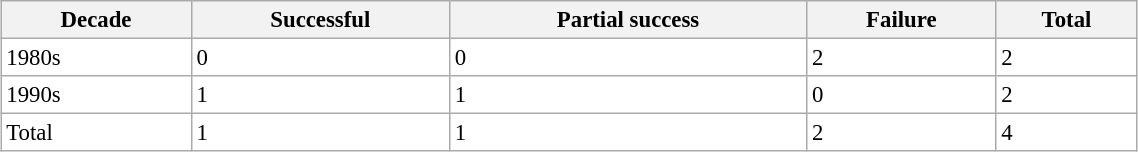<table class="wikitable" style="margin: 1em auto 1em auto;background:#fff; font-size:95%;width:60%">
<tr>
<th>Decade</th>
<th>Successful</th>
<th>Partial success</th>
<th>Failure</th>
<th>Total</th>
</tr>
<tr>
<td>1980s</td>
<td>0</td>
<td>0</td>
<td>2</td>
<td>2</td>
</tr>
<tr>
<td>1990s</td>
<td>1</td>
<td>1</td>
<td>0</td>
<td>2</td>
</tr>
<tr>
<td>Total</td>
<td>1</td>
<td>1</td>
<td>2</td>
<td>4</td>
</tr>
</table>
